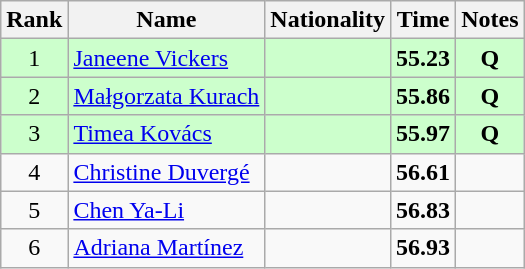<table class="wikitable sortable" style="text-align:center">
<tr>
<th>Rank</th>
<th>Name</th>
<th>Nationality</th>
<th>Time</th>
<th>Notes</th>
</tr>
<tr bgcolor=ccffcc>
<td>1</td>
<td align=left><a href='#'>Janeene Vickers</a></td>
<td align=left></td>
<td><strong>55.23</strong></td>
<td><strong>Q</strong></td>
</tr>
<tr bgcolor=ccffcc>
<td>2</td>
<td align=left><a href='#'>Małgorzata Kurach</a></td>
<td align=left></td>
<td><strong>55.86</strong></td>
<td><strong>Q</strong></td>
</tr>
<tr bgcolor=ccffcc>
<td>3</td>
<td align=left><a href='#'>Timea Kovács</a></td>
<td align=left></td>
<td><strong>55.97</strong></td>
<td><strong>Q</strong></td>
</tr>
<tr>
<td>4</td>
<td align=left><a href='#'>Christine Duvergé</a></td>
<td align=left></td>
<td><strong>56.61</strong></td>
<td></td>
</tr>
<tr>
<td>5</td>
<td align=left><a href='#'>Chen Ya-Li</a></td>
<td align=left></td>
<td><strong>56.83</strong></td>
<td></td>
</tr>
<tr>
<td>6</td>
<td align=left><a href='#'>Adriana Martínez</a></td>
<td align=left></td>
<td><strong>56.93</strong></td>
<td></td>
</tr>
</table>
